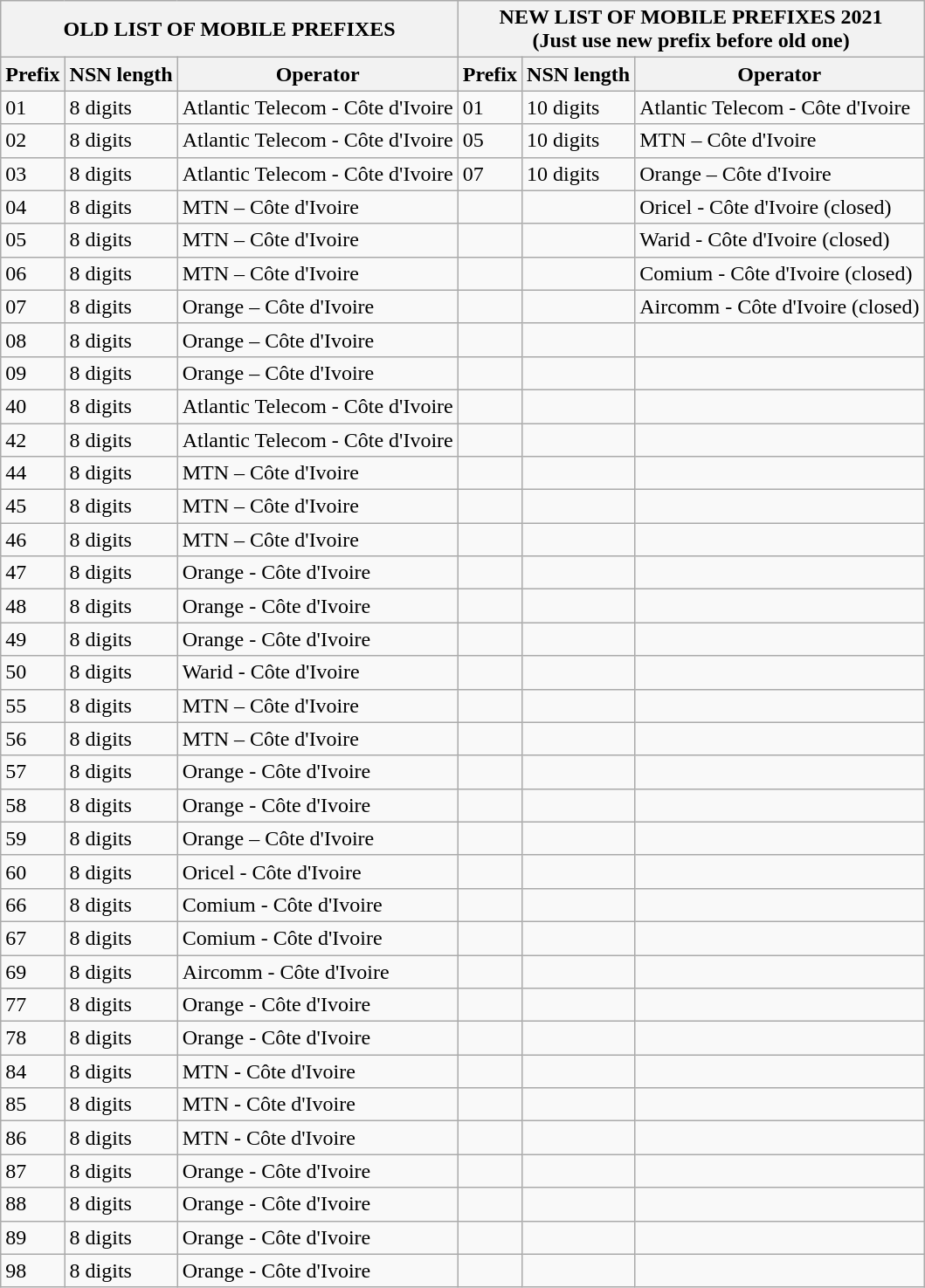<table class="wikitable" border=1>
<tr>
<th colspan="3">OLD LIST OF MOBILE PREFIXES</th>
<th colspan="3">NEW LIST OF MOBILE PREFIXES 2021<br>(Just use new prefix before old one)</th>
</tr>
<tr>
<th>Prefix</th>
<th>NSN length</th>
<th>Operator</th>
<th>Prefix</th>
<th>NSN length</th>
<th>Operator</th>
</tr>
<tr>
<td>01</td>
<td>8 digits</td>
<td>Atlantic Telecom - Côte d'Ivoire</td>
<td>01</td>
<td>10 digits</td>
<td>Atlantic Telecom - Côte d'Ivoire</td>
</tr>
<tr>
<td>02</td>
<td>8 digits</td>
<td>Atlantic Telecom - Côte d'Ivoire</td>
<td>05</td>
<td>10 digits</td>
<td>MTN – Côte d'Ivoire</td>
</tr>
<tr>
<td>03</td>
<td>8 digits</td>
<td>Atlantic Telecom - Côte d'Ivoire</td>
<td>07</td>
<td>10 digits</td>
<td>Orange – Côte d'Ivoire</td>
</tr>
<tr>
<td>04</td>
<td>8 digits</td>
<td>MTN – Côte d'Ivoire</td>
<td></td>
<td></td>
<td>Oricel - Côte d'Ivoire (closed)</td>
</tr>
<tr>
<td>05</td>
<td>8 digits</td>
<td>MTN – Côte d'Ivoire</td>
<td></td>
<td></td>
<td>Warid - Côte d'Ivoire (closed)</td>
</tr>
<tr>
<td>06</td>
<td>8 digits</td>
<td>MTN – Côte d'Ivoire</td>
<td></td>
<td></td>
<td>Comium - Côte d'Ivoire (closed)</td>
</tr>
<tr>
<td>07</td>
<td>8 digits</td>
<td>Orange – Côte d'Ivoire</td>
<td></td>
<td></td>
<td>Aircomm - Côte d'Ivoire (closed)</td>
</tr>
<tr>
<td>08</td>
<td>8 digits</td>
<td>Orange – Côte d'Ivoire</td>
<td></td>
<td></td>
<td></td>
</tr>
<tr>
<td>09</td>
<td>8 digits</td>
<td>Orange – Côte d'Ivoire</td>
<td></td>
<td></td>
<td></td>
</tr>
<tr>
<td>40</td>
<td>8 digits</td>
<td>Atlantic Telecom - Côte d'Ivoire</td>
<td></td>
<td></td>
<td></td>
</tr>
<tr>
<td>42</td>
<td>8 digits</td>
<td>Atlantic Telecom - Côte d'Ivoire</td>
<td></td>
<td></td>
<td></td>
</tr>
<tr>
<td>44</td>
<td>8 digits</td>
<td>MTN – Côte d'Ivoire</td>
<td></td>
<td></td>
<td></td>
</tr>
<tr>
<td>45</td>
<td>8 digits</td>
<td>MTN – Côte d'Ivoire</td>
<td></td>
<td></td>
<td></td>
</tr>
<tr>
<td>46</td>
<td>8 digits</td>
<td>MTN – Côte d'Ivoire</td>
<td></td>
<td></td>
<td></td>
</tr>
<tr>
<td>47</td>
<td>8 digits</td>
<td>Orange - Côte d'Ivoire</td>
<td></td>
<td></td>
<td></td>
</tr>
<tr>
<td>48</td>
<td>8 digits</td>
<td>Orange - Côte d'Ivoire</td>
<td></td>
<td></td>
<td></td>
</tr>
<tr>
<td>49</td>
<td>8 digits</td>
<td>Orange - Côte d'Ivoire</td>
<td></td>
<td></td>
<td></td>
</tr>
<tr>
<td>50</td>
<td>8 digits</td>
<td>Warid - Côte d'Ivoire</td>
<td></td>
<td></td>
<td></td>
</tr>
<tr>
<td>55</td>
<td>8 digits</td>
<td>MTN – Côte d'Ivoire</td>
<td></td>
<td></td>
<td></td>
</tr>
<tr>
<td>56</td>
<td>8 digits</td>
<td>MTN – Côte d'Ivoire</td>
<td></td>
<td></td>
<td></td>
</tr>
<tr>
<td>57</td>
<td>8 digits</td>
<td>Orange - Côte d'Ivoire</td>
<td></td>
<td></td>
<td></td>
</tr>
<tr>
<td>58</td>
<td>8 digits</td>
<td>Orange - Côte d'Ivoire</td>
<td></td>
<td></td>
<td></td>
</tr>
<tr>
<td>59</td>
<td>8 digits</td>
<td>Orange – Côte d'Ivoire</td>
<td></td>
<td></td>
<td></td>
</tr>
<tr>
<td>60</td>
<td>8 digits</td>
<td>Oricel - Côte d'Ivoire</td>
<td></td>
<td></td>
<td></td>
</tr>
<tr>
<td>66</td>
<td>8 digits</td>
<td>Comium - Côte d'Ivoire</td>
<td></td>
<td></td>
<td></td>
</tr>
<tr>
<td>67</td>
<td>8 digits</td>
<td>Comium - Côte d'Ivoire</td>
<td></td>
<td></td>
<td></td>
</tr>
<tr>
<td>69</td>
<td>8 digits</td>
<td>Aircomm - Côte d'Ivoire</td>
<td></td>
<td></td>
<td></td>
</tr>
<tr>
<td>77</td>
<td>8 digits</td>
<td>Orange - Côte d'Ivoire</td>
<td></td>
<td></td>
<td></td>
</tr>
<tr>
<td>78</td>
<td>8 digits</td>
<td>Orange - Côte d'Ivoire</td>
<td></td>
<td></td>
<td></td>
</tr>
<tr>
<td>84</td>
<td>8 digits</td>
<td>MTN - Côte d'Ivoire</td>
<td></td>
<td></td>
<td></td>
</tr>
<tr>
<td>85</td>
<td>8 digits</td>
<td>MTN - Côte d'Ivoire</td>
<td></td>
<td></td>
<td></td>
</tr>
<tr>
<td>86</td>
<td>8 digits</td>
<td>MTN - Côte d'Ivoire</td>
<td></td>
<td></td>
<td></td>
</tr>
<tr>
<td>87</td>
<td>8 digits</td>
<td>Orange - Côte d'Ivoire</td>
<td></td>
<td></td>
<td></td>
</tr>
<tr>
<td>88</td>
<td>8 digits</td>
<td>Orange - Côte d'Ivoire</td>
<td></td>
<td></td>
<td></td>
</tr>
<tr>
<td>89</td>
<td>8 digits</td>
<td>Orange - Côte d'Ivoire</td>
<td></td>
<td></td>
<td></td>
</tr>
<tr>
<td>98</td>
<td>8 digits</td>
<td>Orange - Côte d'Ivoire</td>
<td></td>
<td></td>
<td></td>
</tr>
</table>
